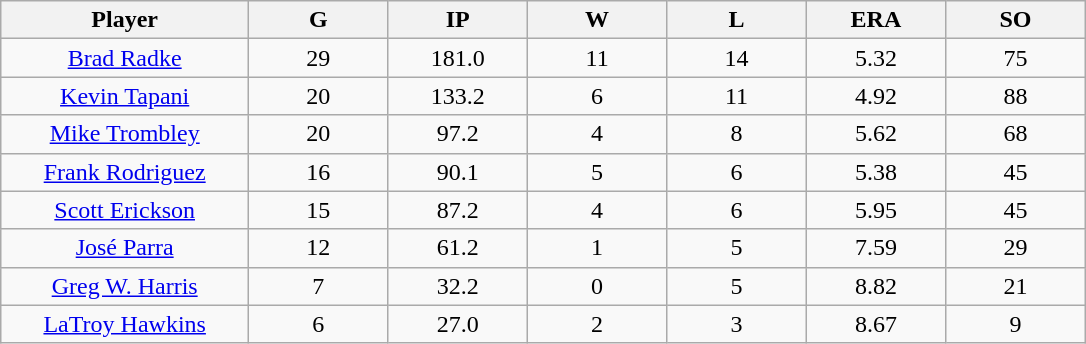<table class="wikitable sortable">
<tr>
<th bgcolor="#DDDDFF" width="16%">Player</th>
<th bgcolor="#DDDDFF" width="9%">G</th>
<th bgcolor="#DDDDFF" width="9%">IP</th>
<th bgcolor="#DDDDFF" width="9%">W</th>
<th bgcolor="#DDDDFF" width="9%">L</th>
<th bgcolor="#DDDDFF" width="9%">ERA</th>
<th bgcolor="#DDDDFF" width="9%">SO</th>
</tr>
<tr align=center>
<td><a href='#'>Brad Radke</a></td>
<td>29</td>
<td>181.0</td>
<td>11</td>
<td>14</td>
<td>5.32</td>
<td>75</td>
</tr>
<tr align=center>
<td><a href='#'>Kevin Tapani</a></td>
<td>20</td>
<td>133.2</td>
<td>6</td>
<td>11</td>
<td>4.92</td>
<td>88</td>
</tr>
<tr align=center>
<td><a href='#'>Mike Trombley</a></td>
<td>20</td>
<td>97.2</td>
<td>4</td>
<td>8</td>
<td>5.62</td>
<td>68</td>
</tr>
<tr align=center>
<td><a href='#'>Frank Rodriguez</a></td>
<td>16</td>
<td>90.1</td>
<td>5</td>
<td>6</td>
<td>5.38</td>
<td>45</td>
</tr>
<tr align=center>
<td><a href='#'>Scott Erickson</a></td>
<td>15</td>
<td>87.2</td>
<td>4</td>
<td>6</td>
<td>5.95</td>
<td>45</td>
</tr>
<tr align=center>
<td><a href='#'>José Parra</a></td>
<td>12</td>
<td>61.2</td>
<td>1</td>
<td>5</td>
<td>7.59</td>
<td>29</td>
</tr>
<tr align=center>
<td><a href='#'>Greg W. Harris</a></td>
<td>7</td>
<td>32.2</td>
<td>0</td>
<td>5</td>
<td>8.82</td>
<td>21</td>
</tr>
<tr align=center>
<td><a href='#'>LaTroy Hawkins</a></td>
<td>6</td>
<td>27.0</td>
<td>2</td>
<td>3</td>
<td>8.67</td>
<td>9</td>
</tr>
</table>
